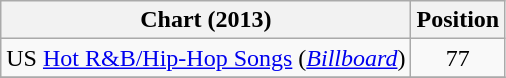<table class="wikitable">
<tr>
<th scope="col">Chart (2013)</th>
<th scope="col">Position</th>
</tr>
<tr>
<td>US <a href='#'>Hot R&B/Hip-Hop Songs</a> (<em><a href='#'>Billboard</a></em>)</td>
<td style="text-align:center;">77</td>
</tr>
<tr>
</tr>
</table>
